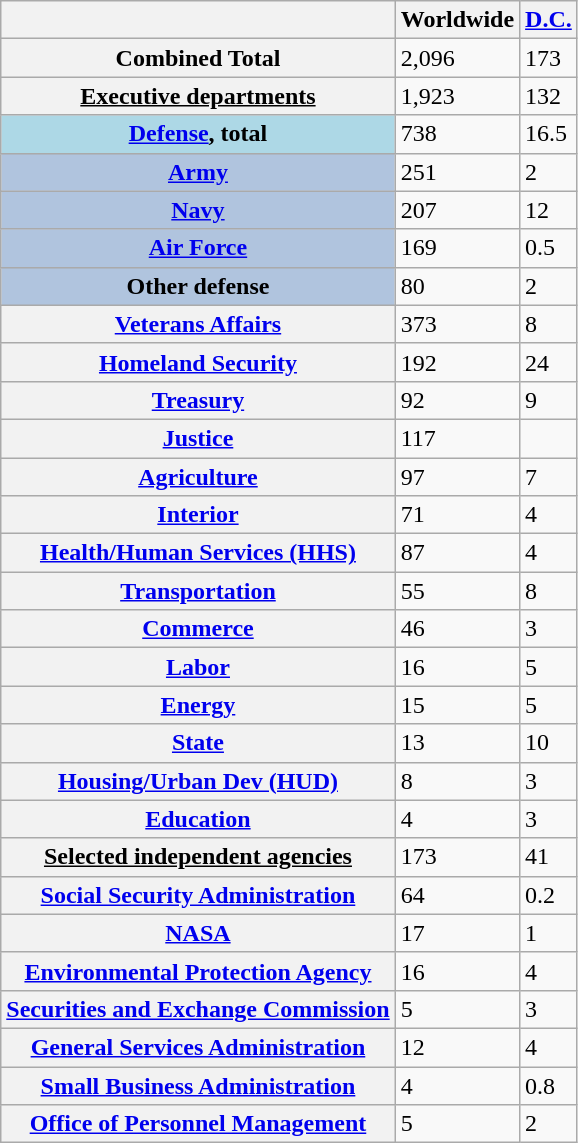<table class="wikitable sortable mw-collapsible floatright">
<tr>
<th class="stubhead"></th>
<th>Worldwide</th>
<th><a href='#'>D.C.</a></th>
</tr>
<tr>
<th id="table_1_(k344).r.1" headers="">Combined Total</th>
<td>2,096</td>
<td>173</td>
</tr>
<tr>
<th id="table_1_(k344).r.3" headers=""><u>Executive departments</u></th>
<td>1,923</td>
<td>132</td>
</tr>
<tr class="greenbar">
<th id="table_1_(k344).r.3.1" headers="table_1_(k344).r.3" style="background-color:lightblue;"><a href='#'>Defense</a>, total</th>
<td>738</td>
<td>16.5</td>
</tr>
<tr>
<th id="table_1_(k344).r.3.1.1" headers="table_1_(k344).r.3 table_1_(k344).r.3.1" style="background-color:lightsteelblue;"><a href='#'>Army</a></th>
<td>251</td>
<td>2</td>
</tr>
<tr class="greenbar">
<th id="table_1_(k344).r.3.1.2" headers="table_1_(k344).r.3 table_1_(k344).r.3.1" style="background-color:lightsteelblue;"><a href='#'>Navy</a></th>
<td>207</td>
<td>12</td>
</tr>
<tr>
<th id="table_1_(k344).r.3.1.3" headers="table_1_(k344).r.3 table_1_(k344).r.3.1" style="background-color:lightsteelblue;"><a href='#'>Air Force</a></th>
<td>169</td>
<td>0.5</td>
</tr>
<tr class="greenbar">
<th id="table_1_(k344).r.3.1.4" headers="table_1_(k344).r.3 table_1_(k344).r.3.1" style="background-color:lightsteelblue;">Other defense</th>
<td>80</td>
<td>2</td>
</tr>
<tr>
<th id="table_1_(k344).r.3.2" headers="table_1_(k344).r.3"><a href='#'>Veterans Affairs</a></th>
<td>373</td>
<td>8</td>
</tr>
<tr class="greenbar">
<th id="table_1_(k344).r.3.3" headers="table_1_(k344).r.3"><a href='#'>Homeland Security</a></th>
<td>192</td>
<td>24</td>
</tr>
<tr>
<th id="table_1_(k344).r.3.4" headers="table_1_(k344).r.3"><a href='#'>Treasury</a></th>
<td>92</td>
<td>9</td>
</tr>
<tr class="greenbar">
<th id="table_1_(k344).r.3.5" headers="table_1_(k344).r.3"><a href='#'>Justice</a></th>
<td>117</td>
<td></td>
</tr>
<tr>
<th id="table_1_(k344).r.3.6" headers="table_1_(k344).r.3"><a href='#'>Agriculture</a></th>
<td>97</td>
<td>7</td>
</tr>
<tr class="greenbar">
<th id="table_1_(k344).r.3.7" headers="table_1_(k344).r.3"><a href='#'>Interior</a></th>
<td>71</td>
<td>4</td>
</tr>
<tr>
<th id="table_1_(k344).r.3.8" headers="table_1_(k344).r.3"><a href='#'>Health/Human Services (HHS)</a></th>
<td>87</td>
<td>4</td>
</tr>
<tr class="greenbar">
<th id="table_1_(k344).r.3.9" headers="table_1_(k344).r.3"><a href='#'>Transportation</a></th>
<td>55</td>
<td>8</td>
</tr>
<tr>
<th id="table_1_(k344).r.3.10" headers="table_1_(k344).r.3"><a href='#'>Commerce</a></th>
<td>46</td>
<td>3</td>
</tr>
<tr class="greenbar">
<th id="table_1_(k344).r.3.11" headers="table_1_(k344).r.3"><a href='#'>Labor</a></th>
<td>16</td>
<td>5</td>
</tr>
<tr>
<th><a href='#'>Energy</a></th>
<td>15</td>
<td>5</td>
</tr>
<tr>
<th><a href='#'>State</a></th>
<td>13</td>
<td>10</td>
</tr>
<tr>
<th><a href='#'>Housing/Urban Dev (HUD)</a></th>
<td>8</td>
<td>3</td>
</tr>
<tr>
<th><a href='#'>Education</a></th>
<td>4</td>
<td>3</td>
</tr>
<tr>
<th><u>Selected independent agencies</u></th>
<td>173</td>
<td>41</td>
</tr>
<tr>
<th><a href='#'>Social Security Administration</a></th>
<td>64</td>
<td>0.2</td>
</tr>
<tr>
<th><a href='#'>NASA</a></th>
<td>17</td>
<td>1</td>
</tr>
<tr>
<th><a href='#'>Environmental Protection Agency</a></th>
<td>16</td>
<td>4</td>
</tr>
<tr>
<th><a href='#'>Securities and Exchange Commission</a></th>
<td>5</td>
<td>3</td>
</tr>
<tr>
<th><a href='#'>General Services Administration</a></th>
<td>12</td>
<td>4</td>
</tr>
<tr>
<th><a href='#'>Small Business Administration</a></th>
<td>4</td>
<td>0.8</td>
</tr>
<tr>
<th><a href='#'>Office of Personnel Management</a></th>
<td>5</td>
<td>2</td>
</tr>
</table>
